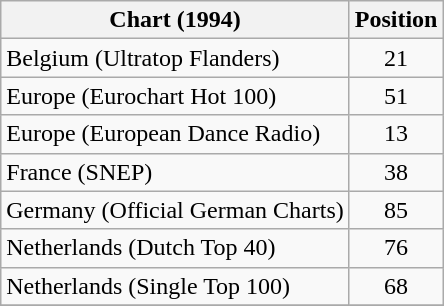<table class="wikitable sortable">
<tr>
<th>Chart (1994)</th>
<th>Position</th>
</tr>
<tr>
<td>Belgium (Ultratop Flanders)</td>
<td align="center">21</td>
</tr>
<tr>
<td>Europe (Eurochart Hot 100)</td>
<td align="center">51</td>
</tr>
<tr>
<td>Europe (European Dance Radio)</td>
<td align="center">13</td>
</tr>
<tr>
<td>France (SNEP)</td>
<td align="center">38</td>
</tr>
<tr>
<td>Germany (Official German Charts)</td>
<td align="center">85</td>
</tr>
<tr>
<td>Netherlands (Dutch Top 40)</td>
<td align="center">76</td>
</tr>
<tr>
<td>Netherlands (Single Top 100)</td>
<td align="center">68</td>
</tr>
<tr>
</tr>
</table>
